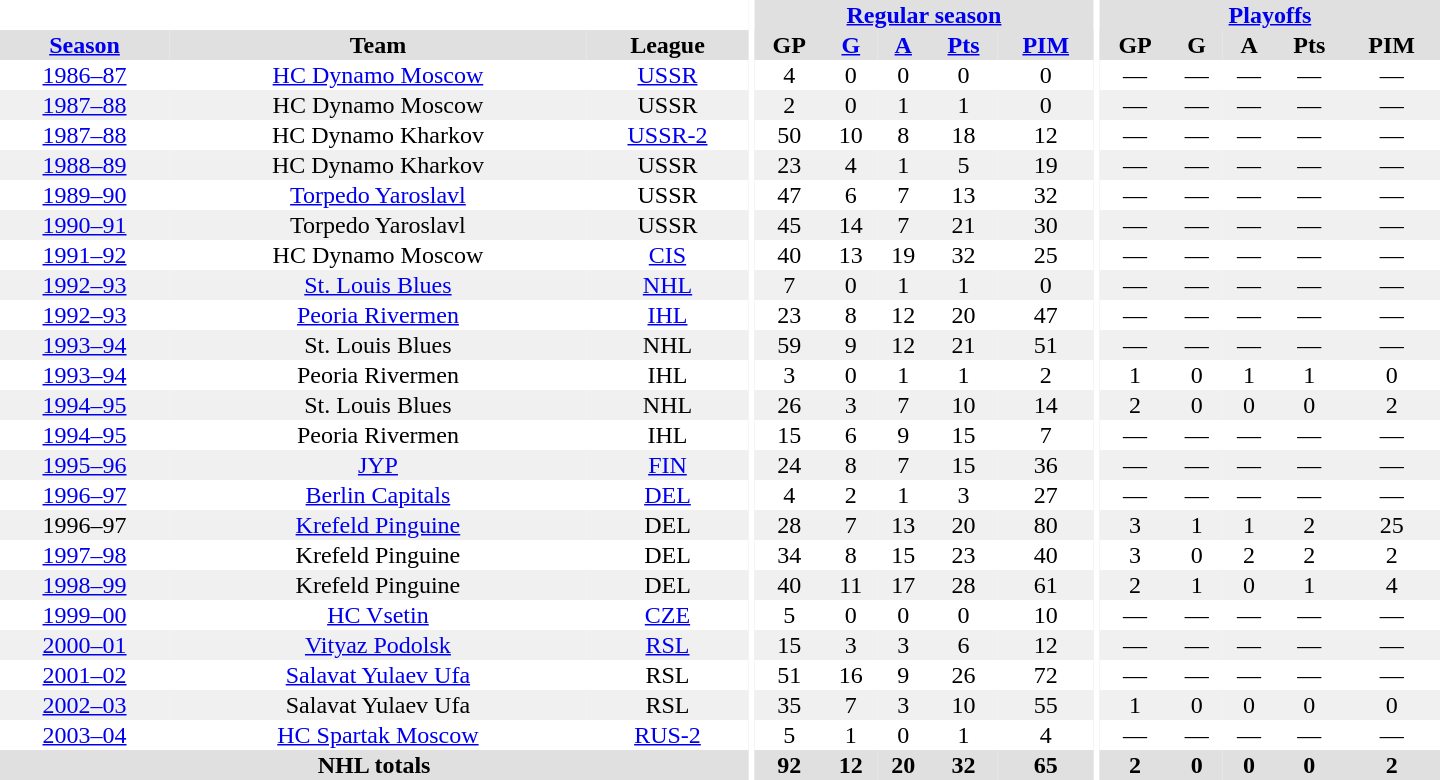<table border="0" cellpadding="1" cellspacing="0" style="text-align:center; width:60em">
<tr bgcolor="#e0e0e0">
<th colspan="3" bgcolor="#ffffff"></th>
<th rowspan="100" bgcolor="#ffffff"></th>
<th colspan="5"><a href='#'>Regular season</a></th>
<th rowspan="100" bgcolor="#ffffff"></th>
<th colspan="5"><a href='#'>Playoffs</a></th>
</tr>
<tr bgcolor="#e0e0e0">
<th><a href='#'>Season</a></th>
<th>Team</th>
<th>League</th>
<th>GP</th>
<th><a href='#'>G</a></th>
<th><a href='#'>A</a></th>
<th><a href='#'>Pts</a></th>
<th><a href='#'>PIM</a></th>
<th>GP</th>
<th>G</th>
<th>A</th>
<th>Pts</th>
<th>PIM</th>
</tr>
<tr>
<td><a href='#'>1986–87</a></td>
<td><a href='#'>HC Dynamo Moscow</a></td>
<td><a href='#'>USSR</a></td>
<td>4</td>
<td>0</td>
<td>0</td>
<td>0</td>
<td>0</td>
<td>—</td>
<td>—</td>
<td>—</td>
<td>—</td>
<td>—</td>
</tr>
<tr bgcolor="#f0f0f0">
<td><a href='#'>1987–88</a></td>
<td>HC Dynamo Moscow</td>
<td>USSR</td>
<td>2</td>
<td>0</td>
<td>1</td>
<td>1</td>
<td>0</td>
<td>—</td>
<td>—</td>
<td>—</td>
<td>—</td>
<td>—</td>
</tr>
<tr>
<td><a href='#'>1987–88</a></td>
<td>HC Dynamo Kharkov</td>
<td><a href='#'>USSR-2</a></td>
<td>50</td>
<td>10</td>
<td>8</td>
<td>18</td>
<td>12</td>
<td>—</td>
<td>—</td>
<td>—</td>
<td>—</td>
<td>—</td>
</tr>
<tr bgcolor="#f0f0f0">
<td><a href='#'>1988–89</a></td>
<td>HC Dynamo Kharkov</td>
<td>USSR</td>
<td>23</td>
<td>4</td>
<td>1</td>
<td>5</td>
<td>19</td>
<td>—</td>
<td>—</td>
<td>—</td>
<td>—</td>
<td>—</td>
</tr>
<tr>
<td><a href='#'>1989–90</a></td>
<td><a href='#'>Torpedo Yaroslavl</a></td>
<td>USSR</td>
<td>47</td>
<td>6</td>
<td>7</td>
<td>13</td>
<td>32</td>
<td>—</td>
<td>—</td>
<td>—</td>
<td>—</td>
<td>—</td>
</tr>
<tr bgcolor="#f0f0f0">
<td><a href='#'>1990–91</a></td>
<td>Torpedo Yaroslavl</td>
<td>USSR</td>
<td>45</td>
<td>14</td>
<td>7</td>
<td>21</td>
<td>30</td>
<td>—</td>
<td>—</td>
<td>—</td>
<td>—</td>
<td>—</td>
</tr>
<tr>
<td><a href='#'>1991–92</a></td>
<td>HC Dynamo Moscow</td>
<td><a href='#'>CIS</a></td>
<td>40</td>
<td>13</td>
<td>19</td>
<td>32</td>
<td>25</td>
<td>—</td>
<td>—</td>
<td>—</td>
<td>—</td>
<td>—</td>
</tr>
<tr bgcolor="#f0f0f0">
<td><a href='#'>1992–93</a></td>
<td><a href='#'>St. Louis Blues</a></td>
<td><a href='#'>NHL</a></td>
<td>7</td>
<td>0</td>
<td>1</td>
<td>1</td>
<td>0</td>
<td>—</td>
<td>—</td>
<td>—</td>
<td>—</td>
<td>—</td>
</tr>
<tr>
<td><a href='#'>1992–93</a></td>
<td><a href='#'>Peoria Rivermen</a></td>
<td><a href='#'>IHL</a></td>
<td>23</td>
<td>8</td>
<td>12</td>
<td>20</td>
<td>47</td>
<td>—</td>
<td>—</td>
<td>—</td>
<td>—</td>
<td>—</td>
</tr>
<tr bgcolor="#f0f0f0">
<td><a href='#'>1993–94</a></td>
<td>St. Louis Blues</td>
<td>NHL</td>
<td>59</td>
<td>9</td>
<td>12</td>
<td>21</td>
<td>51</td>
<td>—</td>
<td>—</td>
<td>—</td>
<td>—</td>
<td>—</td>
</tr>
<tr>
<td><a href='#'>1993–94</a></td>
<td>Peoria Rivermen</td>
<td>IHL</td>
<td>3</td>
<td>0</td>
<td>1</td>
<td>1</td>
<td>2</td>
<td>1</td>
<td>0</td>
<td>1</td>
<td>1</td>
<td>0</td>
</tr>
<tr bgcolor="#f0f0f0">
<td><a href='#'>1994–95</a></td>
<td>St. Louis Blues</td>
<td>NHL</td>
<td>26</td>
<td>3</td>
<td>7</td>
<td>10</td>
<td>14</td>
<td>2</td>
<td>0</td>
<td>0</td>
<td>0</td>
<td>2</td>
</tr>
<tr>
<td><a href='#'>1994–95</a></td>
<td>Peoria Rivermen</td>
<td>IHL</td>
<td>15</td>
<td>6</td>
<td>9</td>
<td>15</td>
<td>7</td>
<td>—</td>
<td>—</td>
<td>—</td>
<td>—</td>
<td>—</td>
</tr>
<tr bgcolor="#f0f0f0">
<td><a href='#'>1995–96</a></td>
<td><a href='#'>JYP</a></td>
<td><a href='#'>FIN</a></td>
<td>24</td>
<td>8</td>
<td>7</td>
<td>15</td>
<td>36</td>
<td>—</td>
<td>—</td>
<td>—</td>
<td>—</td>
<td>—</td>
</tr>
<tr>
<td><a href='#'>1996–97</a></td>
<td><a href='#'>Berlin Capitals</a></td>
<td><a href='#'>DEL</a></td>
<td>4</td>
<td>2</td>
<td>1</td>
<td>3</td>
<td>27</td>
<td>—</td>
<td>—</td>
<td>—</td>
<td>—</td>
<td>—</td>
</tr>
<tr bgcolor="#f0f0f0">
<td>1996–97</td>
<td><a href='#'>Krefeld Pinguine</a></td>
<td>DEL</td>
<td>28</td>
<td>7</td>
<td>13</td>
<td>20</td>
<td>80</td>
<td>3</td>
<td>1</td>
<td>1</td>
<td>2</td>
<td>25</td>
</tr>
<tr>
<td><a href='#'>1997–98</a></td>
<td>Krefeld Pinguine</td>
<td>DEL</td>
<td>34</td>
<td>8</td>
<td>15</td>
<td>23</td>
<td>40</td>
<td>3</td>
<td>0</td>
<td>2</td>
<td>2</td>
<td>2</td>
</tr>
<tr bgcolor="#f0f0f0">
<td><a href='#'>1998–99</a></td>
<td>Krefeld Pinguine</td>
<td>DEL</td>
<td>40</td>
<td>11</td>
<td>17</td>
<td>28</td>
<td>61</td>
<td>2</td>
<td>1</td>
<td>0</td>
<td>1</td>
<td>4</td>
</tr>
<tr>
<td><a href='#'>1999–00</a></td>
<td><a href='#'>HC Vsetin</a></td>
<td><a href='#'>CZE</a></td>
<td>5</td>
<td>0</td>
<td>0</td>
<td>0</td>
<td>10</td>
<td>—</td>
<td>—</td>
<td>—</td>
<td>—</td>
<td>—</td>
</tr>
<tr bgcolor="#f0f0f0">
<td><a href='#'>2000–01</a></td>
<td><a href='#'>Vityaz Podolsk</a></td>
<td><a href='#'>RSL</a></td>
<td>15</td>
<td>3</td>
<td>3</td>
<td>6</td>
<td>12</td>
<td>—</td>
<td>—</td>
<td>—</td>
<td>—</td>
<td>—</td>
</tr>
<tr>
<td><a href='#'>2001–02</a></td>
<td><a href='#'>Salavat Yulaev Ufa</a></td>
<td>RSL</td>
<td>51</td>
<td>16</td>
<td>9</td>
<td>26</td>
<td>72</td>
<td>—</td>
<td>—</td>
<td>—</td>
<td>—</td>
<td>—</td>
</tr>
<tr bgcolor="#f0f0f0">
<td><a href='#'>2002–03</a></td>
<td>Salavat Yulaev Ufa</td>
<td>RSL</td>
<td>35</td>
<td>7</td>
<td>3</td>
<td>10</td>
<td>55</td>
<td>1</td>
<td>0</td>
<td>0</td>
<td>0</td>
<td>0</td>
</tr>
<tr>
<td><a href='#'>2003–04</a></td>
<td><a href='#'>HC Spartak Moscow</a></td>
<td><a href='#'>RUS-2</a></td>
<td>5</td>
<td>1</td>
<td>0</td>
<td>1</td>
<td>4</td>
<td>—</td>
<td>—</td>
<td>—</td>
<td>—</td>
<td>—</td>
</tr>
<tr bgcolor="#e0e0e0">
<th colspan="3">NHL totals</th>
<th>92</th>
<th>12</th>
<th>20</th>
<th>32</th>
<th>65</th>
<th>2</th>
<th>0</th>
<th>0</th>
<th>0</th>
<th>2</th>
</tr>
</table>
